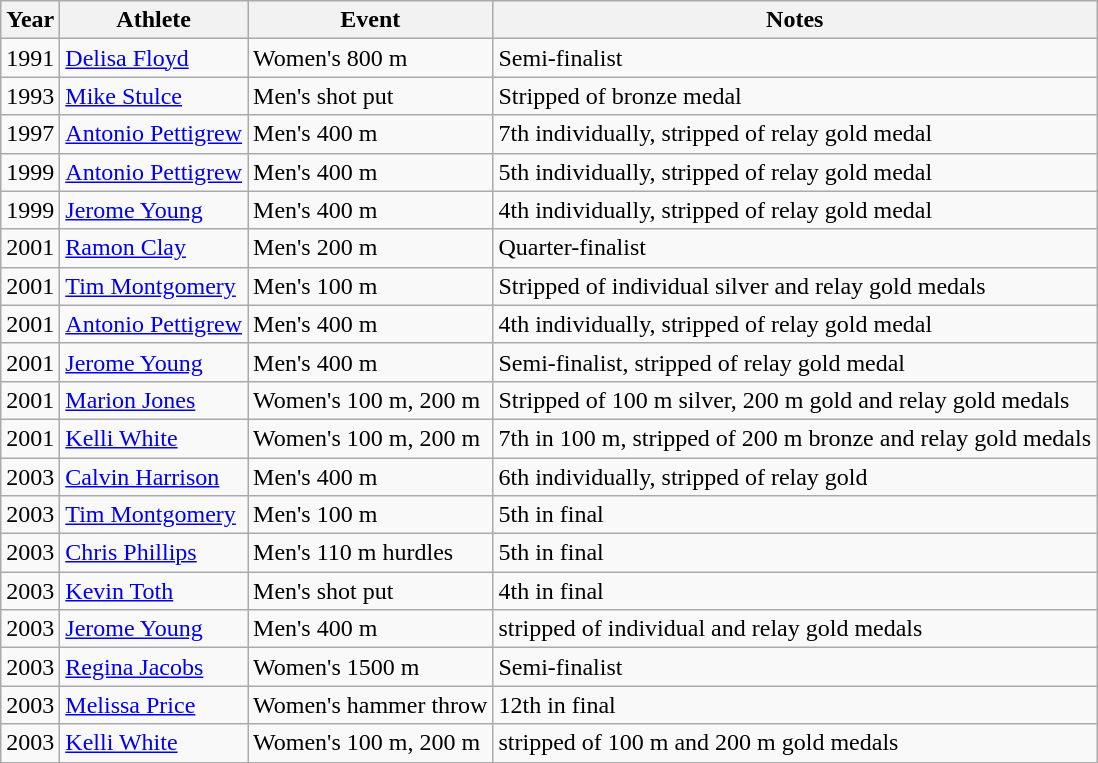<table class=wikitable>
<tr>
<th>Year</th>
<th>Athlete</th>
<th>Event</th>
<th>Notes</th>
</tr>
<tr>
<td>1991</td>
<td><a href='#'>Delisa Floyd</a></td>
<td>Women's 800 m</td>
<td>Semi-finalist</td>
</tr>
<tr>
<td>1993</td>
<td><a href='#'>Mike Stulce</a></td>
<td>Men's shot put</td>
<td>Stripped of bronze medal</td>
</tr>
<tr>
<td>1997</td>
<td><a href='#'>Antonio Pettigrew</a></td>
<td>Men's 400 m</td>
<td>7th individually, stripped of relay gold medal</td>
</tr>
<tr>
<td>1999</td>
<td><a href='#'>Antonio Pettigrew</a></td>
<td>Men's 400 m</td>
<td>5th individually, stripped of relay gold medal</td>
</tr>
<tr>
<td>1999</td>
<td><a href='#'>Jerome Young</a></td>
<td>Men's 400 m</td>
<td>4th individually, stripped of relay gold medal</td>
</tr>
<tr>
<td>2001</td>
<td><a href='#'>Ramon Clay</a></td>
<td>Men's 200 m</td>
<td>Quarter-finalist</td>
</tr>
<tr>
<td>2001</td>
<td><a href='#'>Tim Montgomery</a></td>
<td>Men's 100 m</td>
<td>Stripped of individual silver and relay gold medals</td>
</tr>
<tr>
<td>2001</td>
<td><a href='#'>Antonio Pettigrew</a></td>
<td>Men's 400 m</td>
<td>4th individually, stripped of relay gold medal</td>
</tr>
<tr>
<td>2001</td>
<td><a href='#'>Jerome Young</a></td>
<td>Men's 400 m</td>
<td>Semi-finalist, stripped of relay gold medal</td>
</tr>
<tr>
<td>2001</td>
<td><a href='#'>Marion Jones</a></td>
<td>Women's 100 m, 200 m</td>
<td>Stripped of 100 m silver, 200 m gold and relay gold medals</td>
</tr>
<tr>
<td>2001</td>
<td><a href='#'>Kelli White</a></td>
<td>Women's 100 m, 200 m</td>
<td>7th in 100 m, stripped of 200 m bronze and relay gold medals</td>
</tr>
<tr>
<td>2003</td>
<td><a href='#'>Calvin Harrison</a></td>
<td>Men's 400 m</td>
<td>6th individually, stripped of relay gold</td>
</tr>
<tr>
<td>2003</td>
<td><a href='#'>Tim Montgomery</a></td>
<td>Men's 100 m</td>
<td>5th in final</td>
</tr>
<tr>
<td>2003</td>
<td><a href='#'>Chris Phillips</a></td>
<td>Men's 110 m hurdles</td>
<td>5th in final</td>
</tr>
<tr>
<td>2003</td>
<td><a href='#'>Kevin Toth</a></td>
<td>Men's shot put</td>
<td>4th in final</td>
</tr>
<tr>
<td>2003</td>
<td><a href='#'>Jerome Young</a></td>
<td>Men's 400 m</td>
<td>stripped of individual and relay gold medals</td>
</tr>
<tr>
<td>2003</td>
<td><a href='#'>Regina Jacobs</a></td>
<td>Women's 1500 m</td>
<td>Semi-finalist</td>
</tr>
<tr>
<td>2003</td>
<td><a href='#'>Melissa Price</a></td>
<td>Women's hammer throw</td>
<td>12th in final</td>
</tr>
<tr>
<td>2003</td>
<td><a href='#'>Kelli White</a></td>
<td>Women's 100 m, 200 m</td>
<td>stripped of 100 m and 200 m gold medals</td>
</tr>
</table>
